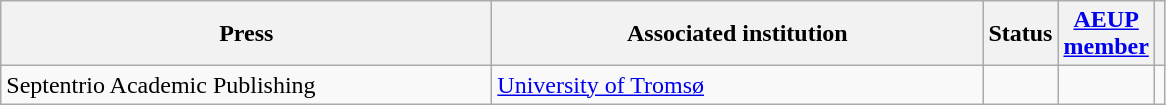<table class="wikitable sortable">
<tr>
<th style="width:20em">Press</th>
<th style="width:20em">Associated institution</th>
<th>Status</th>
<th><a href='#'>AEUP<br>member</a></th>
<th></th>
</tr>
<tr>
<td>Septentrio Academic Publishing</td>
<td><a href='#'>University of Tromsø</a></td>
<td></td>
<td></td>
<td></td>
</tr>
</table>
